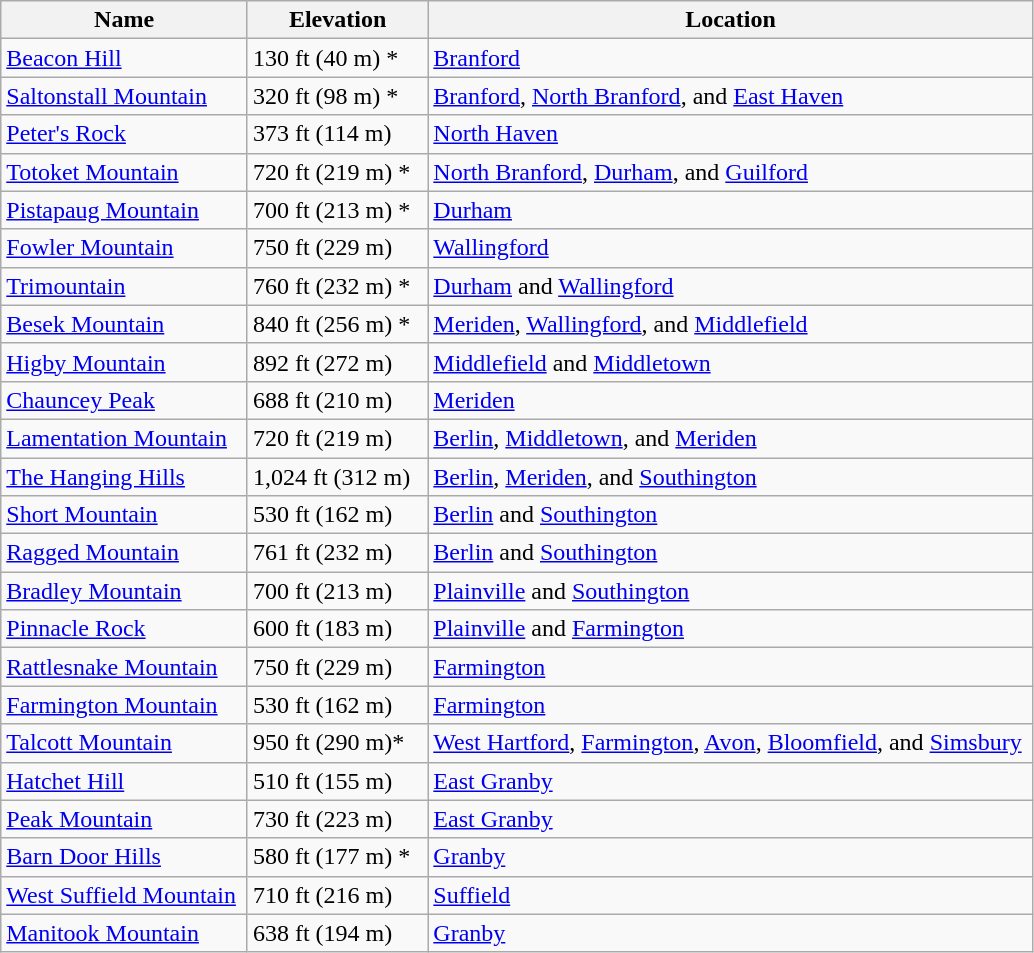<table class="wikitable">
<tr>
<th>Name</th>
<th>Elevation</th>
<th>Location</th>
</tr>
<tr>
<td><a href='#'>Beacon Hill</a></td>
<td>130 ft (40 m) *</td>
<td><a href='#'>Branford</a></td>
</tr>
<tr>
<td><a href='#'>Saltonstall Mountain</a></td>
<td>320 ft (98 m) *</td>
<td><a href='#'>Branford</a>, <a href='#'>North Branford</a>, and <a href='#'>East Haven</a></td>
</tr>
<tr>
<td><a href='#'>Peter's Rock</a></td>
<td>373 ft (114 m)</td>
<td><a href='#'>North Haven</a></td>
</tr>
<tr>
<td><a href='#'>Totoket Mountain</a></td>
<td>720 ft (219 m) *</td>
<td><a href='#'>North Branford</a>, <a href='#'>Durham</a>, and <a href='#'>Guilford</a></td>
</tr>
<tr>
<td><a href='#'>Pistapaug Mountain</a></td>
<td>700 ft (213 m) *</td>
<td><a href='#'>Durham</a></td>
</tr>
<tr>
<td><a href='#'>Fowler Mountain</a></td>
<td>750 ft (229 m)</td>
<td><a href='#'>Wallingford</a></td>
</tr>
<tr>
<td><a href='#'>Trimountain</a></td>
<td>760 ft (232 m) *</td>
<td><a href='#'>Durham</a> and <a href='#'>Wallingford</a></td>
</tr>
<tr>
<td><a href='#'>Besek Mountain</a></td>
<td>840 ft (256 m) *</td>
<td><a href='#'>Meriden</a>, <a href='#'>Wallingford</a>, and <a href='#'>Middlefield</a></td>
</tr>
<tr>
<td><a href='#'>Higby Mountain</a></td>
<td>892 ft (272 m)</td>
<td><a href='#'>Middlefield</a> and <a href='#'>Middletown</a></td>
</tr>
<tr>
<td><a href='#'>Chauncey Peak</a></td>
<td>688 ft (210 m)</td>
<td><a href='#'>Meriden</a></td>
</tr>
<tr>
<td><a href='#'>Lamentation Mountain</a></td>
<td>720 ft (219 m)</td>
<td><a href='#'>Berlin</a>, <a href='#'>Middletown</a>, and <a href='#'>Meriden</a></td>
</tr>
<tr>
<td><a href='#'>The Hanging Hills</a></td>
<td>1,024 ft (312 m)  </td>
<td><a href='#'>Berlin</a>, <a href='#'>Meriden</a>, and <a href='#'>Southington</a></td>
</tr>
<tr>
<td><a href='#'>Short Mountain</a></td>
<td>530 ft (162 m)</td>
<td><a href='#'>Berlin</a> and <a href='#'>Southington</a></td>
</tr>
<tr>
<td><a href='#'>Ragged Mountain</a></td>
<td>761 ft (232 m)</td>
<td><a href='#'>Berlin</a> and <a href='#'>Southington</a></td>
</tr>
<tr>
<td><a href='#'>Bradley Mountain</a></td>
<td>700 ft (213 m)</td>
<td><a href='#'>Plainville</a> and <a href='#'>Southington</a></td>
</tr>
<tr>
<td><a href='#'>Pinnacle Rock</a></td>
<td>600 ft (183 m)</td>
<td><a href='#'>Plainville</a> and <a href='#'>Farmington</a></td>
</tr>
<tr>
<td><a href='#'>Rattlesnake Mountain</a></td>
<td>750 ft (229 m)</td>
<td><a href='#'>Farmington</a></td>
</tr>
<tr>
<td><a href='#'>Farmington Mountain</a></td>
<td>530 ft (162 m)</td>
<td><a href='#'>Farmington</a></td>
</tr>
<tr>
<td><a href='#'>Talcott Mountain</a></td>
<td>950 ft (290 m)*</td>
<td><a href='#'>West Hartford</a>, <a href='#'>Farmington</a>, <a href='#'>Avon</a>, <a href='#'>Bloomfield</a>, and <a href='#'>Simsbury</a> </td>
</tr>
<tr>
<td><a href='#'>Hatchet Hill</a></td>
<td>510 ft (155 m)</td>
<td><a href='#'>East Granby</a></td>
</tr>
<tr>
<td><a href='#'>Peak Mountain</a></td>
<td>730 ft (223 m)</td>
<td><a href='#'>East Granby</a></td>
</tr>
<tr>
<td><a href='#'>Barn Door Hills</a></td>
<td>580 ft (177 m) *</td>
<td><a href='#'>Granby</a></td>
</tr>
<tr>
<td><a href='#'>West Suffield Mountain</a> </td>
<td>710 ft (216 m)</td>
<td><a href='#'>Suffield</a></td>
</tr>
<tr>
<td><a href='#'>Manitook Mountain</a></td>
<td>638 ft (194 m)</td>
<td><a href='#'>Granby</a></td>
</tr>
</table>
